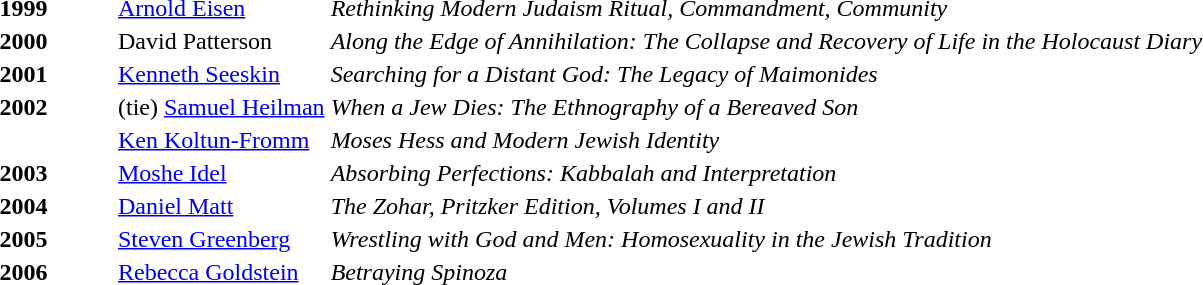<table>
<tr>
<td width=75><strong>1999</strong></td>
<td><a href='#'>Arnold Eisen</a></td>
<td><em>Rethinking Modern Judaism Ritual, Commandment, Community</em></td>
</tr>
<tr>
<td><strong>2000</strong></td>
<td>David Patterson</td>
<td><em>Along the Edge of Annihilation: The Collapse and Recovery of Life in the Holocaust Diary</em></td>
</tr>
<tr>
<td><strong>2001</strong></td>
<td><a href='#'>Kenneth Seeskin</a></td>
<td><em>Searching for a Distant God: The Legacy of Maimonides</em></td>
</tr>
<tr>
<td><strong>2002</strong></td>
<td>(tie) <a href='#'>Samuel Heilman</a></td>
<td><em>When a Jew Dies: The Ethnography of a Bereaved Son</em> </td>
</tr>
<tr>
<td></td>
<td><a href='#'>Ken Koltun-Fromm</a></td>
<td><em>Moses Hess and Modern Jewish Identity</em></td>
</tr>
<tr>
<td><strong>2003</strong></td>
<td><a href='#'>Moshe Idel</a></td>
<td><em>Absorbing Perfections: Kabbalah and Interpretation</em></td>
</tr>
<tr>
<td><strong>2004</strong></td>
<td><a href='#'>Daniel Matt</a></td>
<td><em>The Zohar, Pritzker Edition, Volumes I and II</em></td>
</tr>
<tr>
<td><strong>2005</strong></td>
<td><a href='#'>Steven Greenberg</a></td>
<td><em>Wrestling with God and Men: Homosexuality in the Jewish Tradition</em></td>
</tr>
<tr>
<td><strong>2006</strong></td>
<td><a href='#'>Rebecca Goldstein</a></td>
<td><em>Betraying Spinoza</em></td>
</tr>
</table>
